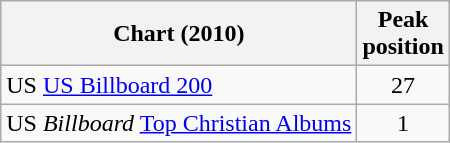<table class="wikitable sortable">
<tr>
<th>Chart (2010)</th>
<th>Peak<br>position</th>
</tr>
<tr>
<td>US <a href='#'>US Billboard 200</a></td>
<td align=center>27</td>
</tr>
<tr>
<td>US <em>Billboard</em> <a href='#'>Top Christian Albums</a></td>
<td align=center>1</td>
</tr>
</table>
